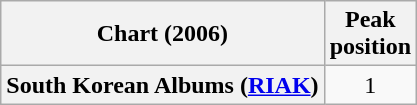<table class="wikitable plainrowheaders">
<tr>
<th>Chart (2006)</th>
<th>Peak<br>position</th>
</tr>
<tr>
<th scope="row">South Korean Albums (<a href='#'>RIAK</a>)</th>
<td style="text-align:center;">1</td>
</tr>
</table>
